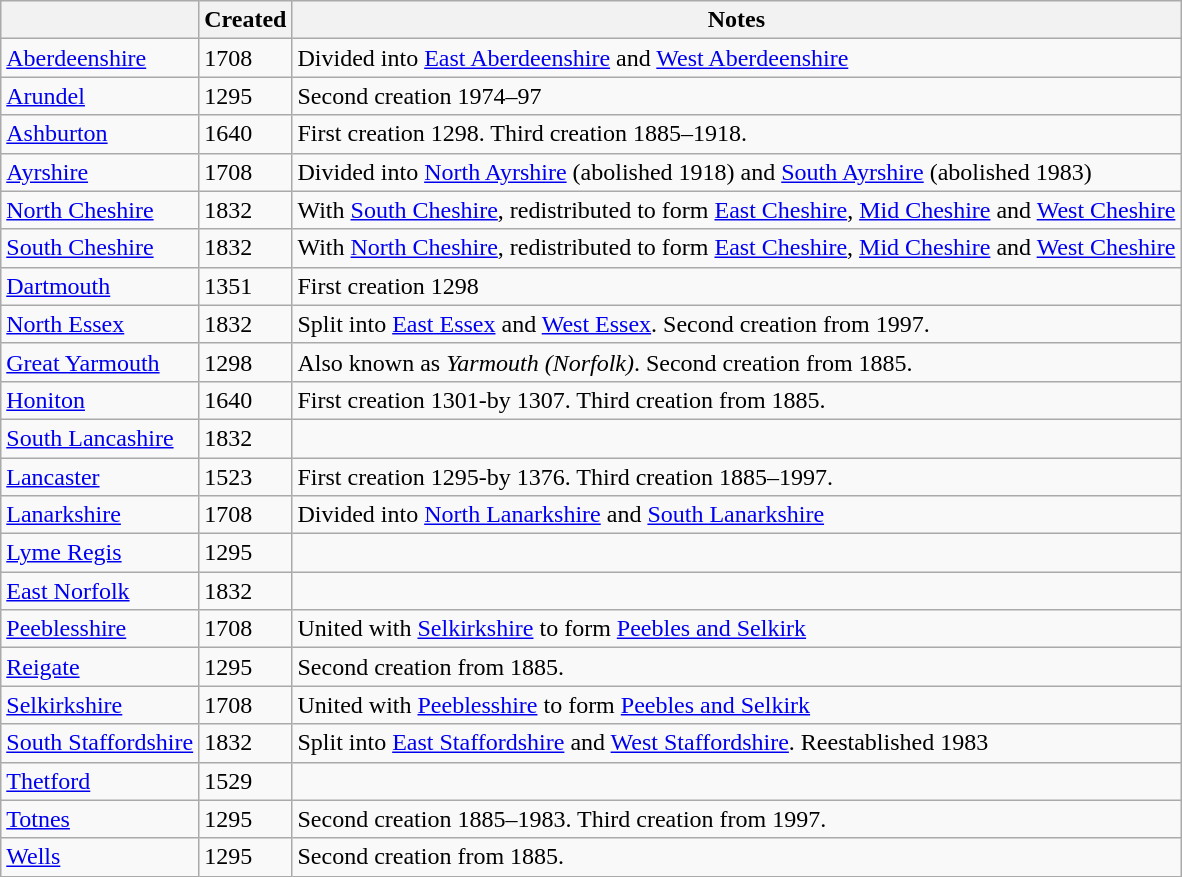<table class="wikitable">
<tr>
<th></th>
<th>Created</th>
<th>Notes</th>
</tr>
<tr>
<td><a href='#'>Aberdeenshire</a></td>
<td>1708</td>
<td>Divided into <a href='#'>East Aberdeenshire</a> and <a href='#'>West Aberdeenshire</a></td>
</tr>
<tr>
<td><a href='#'>Arundel</a></td>
<td>1295</td>
<td>Second creation 1974–97</td>
</tr>
<tr>
<td><a href='#'>Ashburton</a></td>
<td>1640</td>
<td>First creation 1298. Third creation 1885–1918.</td>
</tr>
<tr>
<td><a href='#'>Ayrshire</a></td>
<td>1708</td>
<td>Divided into <a href='#'>North Ayrshire</a> (abolished 1918) and <a href='#'>South Ayrshire</a> (abolished 1983)</td>
</tr>
<tr>
<td><a href='#'>North Cheshire</a></td>
<td>1832</td>
<td>With <a href='#'>South Cheshire</a>, redistributed to form <a href='#'>East Cheshire</a>, <a href='#'>Mid Cheshire</a> and <a href='#'>West Cheshire</a></td>
</tr>
<tr>
<td><a href='#'>South Cheshire</a></td>
<td>1832</td>
<td>With <a href='#'>North Cheshire</a>, redistributed to form <a href='#'>East Cheshire</a>, <a href='#'>Mid Cheshire</a> and <a href='#'>West Cheshire</a></td>
</tr>
<tr>
<td><a href='#'>Dartmouth</a></td>
<td>1351</td>
<td>First creation 1298</td>
</tr>
<tr>
<td><a href='#'>North Essex</a></td>
<td>1832</td>
<td>Split into <a href='#'>East Essex</a> and <a href='#'>West Essex</a>. Second creation from 1997.</td>
</tr>
<tr>
<td><a href='#'>Great Yarmouth</a></td>
<td>1298</td>
<td>Also known as <em>Yarmouth (Norfolk)</em>. Second creation from 1885.</td>
</tr>
<tr>
<td><a href='#'>Honiton</a></td>
<td>1640</td>
<td>First creation 1301-by 1307. Third creation from 1885.</td>
</tr>
<tr>
<td><a href='#'>South Lancashire</a></td>
<td>1832</td>
<td></td>
</tr>
<tr>
<td><a href='#'>Lancaster</a></td>
<td>1523</td>
<td>First creation 1295-by 1376. Third creation 1885–1997.</td>
</tr>
<tr>
<td><a href='#'>Lanarkshire</a></td>
<td>1708</td>
<td>Divided into <a href='#'>North Lanarkshire</a> and <a href='#'>South Lanarkshire</a></td>
</tr>
<tr>
<td><a href='#'>Lyme Regis</a></td>
<td>1295</td>
<td></td>
</tr>
<tr>
<td><a href='#'>East Norfolk</a></td>
<td>1832</td>
<td></td>
</tr>
<tr>
<td><a href='#'>Peeblesshire</a></td>
<td>1708</td>
<td>United with <a href='#'>Selkirkshire</a> to form <a href='#'>Peebles and Selkirk</a></td>
</tr>
<tr>
<td><a href='#'>Reigate</a></td>
<td>1295</td>
<td>Second creation from 1885.</td>
</tr>
<tr>
<td><a href='#'>Selkirkshire</a></td>
<td>1708</td>
<td>United with <a href='#'>Peeblesshire</a> to form <a href='#'>Peebles and Selkirk</a></td>
</tr>
<tr>
<td><a href='#'>South Staffordshire</a></td>
<td>1832</td>
<td>Split into <a href='#'>East Staffordshire</a> and <a href='#'>West Staffordshire</a>. Reestablished 1983</td>
</tr>
<tr>
<td><a href='#'>Thetford</a></td>
<td>1529</td>
<td></td>
</tr>
<tr>
<td><a href='#'>Totnes</a></td>
<td>1295</td>
<td>Second creation 1885–1983. Third creation from 1997.</td>
</tr>
<tr>
<td><a href='#'>Wells</a></td>
<td>1295</td>
<td>Second creation from 1885.</td>
</tr>
</table>
